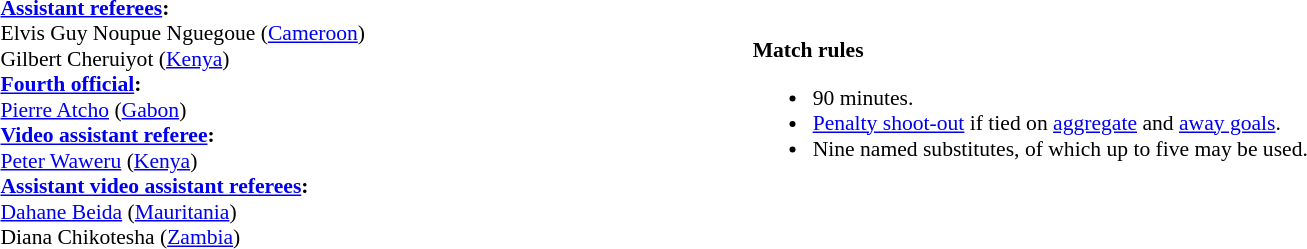<table style="width:100%;font-size:90%">
<tr>
<td><br><strong><a href='#'>Assistant referees</a>:</strong>
<br>Elvis Guy Noupue Nguegoue (<a href='#'>Cameroon</a>)
<br>Gilbert Cheruiyot (<a href='#'>Kenya</a>)
<br><strong><a href='#'>Fourth official</a>:</strong>
<br><a href='#'>Pierre Atcho</a> (<a href='#'>Gabon</a>)
<br><strong><a href='#'>Video assistant referee</a>:</strong>
<br><a href='#'>Peter Waweru</a> (<a href='#'>Kenya</a>)
<br><strong><a href='#'>Assistant video assistant referees</a>:</strong>
<br><a href='#'>Dahane Beida</a> (<a href='#'>Mauritania</a>)
<br>Diana Chikotesha (<a href='#'>Zambia</a>)</td>
<td><strong>Match rules</strong><br><ul><li>90 minutes.</li><li><a href='#'>Penalty shoot-out</a> if tied on <a href='#'>aggregate</a> and <a href='#'>away goals</a>.</li><li>Nine named substitutes, of which up to five may be used.</li></ul></td>
</tr>
</table>
